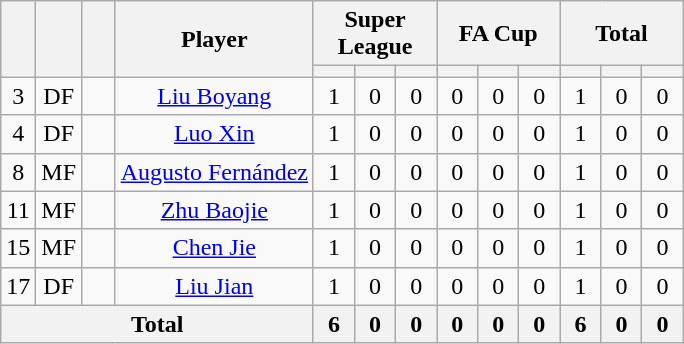<table class="wikitable sortable" style="text-align:center;">
<tr>
<th rowspan=2 width=15></th>
<th rowspan=2 width=15></th>
<th rowspan=2 width=15></th>
<th rowspan=2>Player</th>
<th colspan="3" style="text-align:center;"><strong>Super League</strong></th>
<th colspan="3" style="text-align:center;"><strong>FA Cup</strong></th>
<th colspan="3" style="text-align:center;"><strong>Total</strong></th>
</tr>
<tr>
<th width=20></th>
<th width=20></th>
<th width=20></th>
<th width=20></th>
<th width=20></th>
<th width=20></th>
<th width=20></th>
<th width=20></th>
<th width=20></th>
</tr>
<tr>
<td>3</td>
<td>DF</td>
<td></td>
<td><a href='#'>Liu Boyang</a></td>
<td>1</td>
<td>0</td>
<td>0</td>
<td>0</td>
<td>0</td>
<td>0</td>
<td>1</td>
<td>0</td>
<td>0</td>
</tr>
<tr>
<td>4</td>
<td>DF</td>
<td></td>
<td><a href='#'>Luo Xin</a></td>
<td>1</td>
<td>0</td>
<td>0</td>
<td>0</td>
<td>0</td>
<td>0</td>
<td>1</td>
<td>0</td>
<td>0</td>
</tr>
<tr>
<td>8</td>
<td>MF</td>
<td></td>
<td><a href='#'>Augusto Fernández</a></td>
<td>1</td>
<td>0</td>
<td>0</td>
<td>0</td>
<td>0</td>
<td>0</td>
<td>1</td>
<td>0</td>
<td>0</td>
</tr>
<tr>
<td>11</td>
<td>MF</td>
<td></td>
<td><a href='#'>Zhu Baojie</a></td>
<td>1</td>
<td>0</td>
<td>0</td>
<td>0</td>
<td>0</td>
<td>0</td>
<td>1</td>
<td>0</td>
<td>0</td>
</tr>
<tr>
<td>15</td>
<td>MF</td>
<td></td>
<td><a href='#'>Chen Jie</a></td>
<td>1</td>
<td>0</td>
<td>0</td>
<td>0</td>
<td>0</td>
<td>0</td>
<td>1</td>
<td>0</td>
<td>0</td>
</tr>
<tr>
<td>17</td>
<td>DF</td>
<td></td>
<td><a href='#'>Liu Jian</a></td>
<td>1</td>
<td>0</td>
<td>0</td>
<td>0</td>
<td>0</td>
<td>0</td>
<td>1</td>
<td>0</td>
<td>0</td>
</tr>
<tr>
<th colspan="4"><strong>Total</strong></th>
<th><strong>6</strong></th>
<th><strong>0</strong></th>
<th><strong>0</strong></th>
<th><strong>0</strong></th>
<th><strong>0</strong></th>
<th><strong>0</strong></th>
<th><strong>6</strong></th>
<th><strong>0</strong></th>
<th><strong>0</strong></th>
</tr>
</table>
